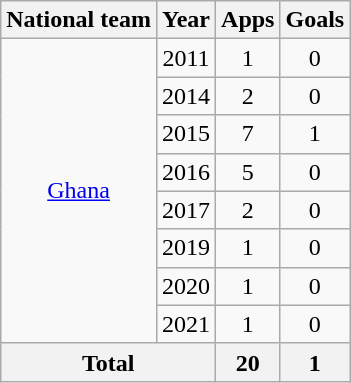<table class="wikitable" style="text-align: center;">
<tr>
<th>National team</th>
<th>Year</th>
<th>Apps</th>
<th>Goals</th>
</tr>
<tr>
<td rowspan="8"><a href='#'>Ghana</a></td>
<td>2011</td>
<td>1</td>
<td>0</td>
</tr>
<tr>
<td>2014</td>
<td>2</td>
<td>0</td>
</tr>
<tr>
<td>2015</td>
<td>7</td>
<td>1</td>
</tr>
<tr>
<td>2016</td>
<td>5</td>
<td>0</td>
</tr>
<tr>
<td>2017</td>
<td>2</td>
<td>0</td>
</tr>
<tr>
<td>2019</td>
<td>1</td>
<td>0</td>
</tr>
<tr>
<td>2020</td>
<td>1</td>
<td>0</td>
</tr>
<tr>
<td>2021</td>
<td>1</td>
<td>0</td>
</tr>
<tr>
<th colspan="2">Total</th>
<th>20</th>
<th>1</th>
</tr>
</table>
